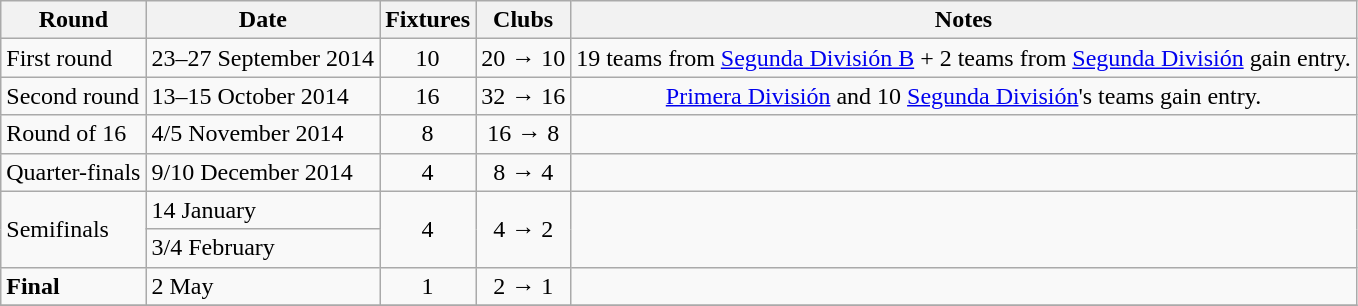<table class="wikitable">
<tr>
<th>Round</th>
<th>Date</th>
<th>Fixtures</th>
<th>Clubs</th>
<th>Notes</th>
</tr>
<tr>
<td>First round</td>
<td>23–27 September 2014</td>
<td align=center>10</td>
<td align=center>20 → 10</td>
<td align=center>19 teams from <a href='#'>Segunda División B</a> + 2 teams from <a href='#'>Segunda División</a> gain entry.</td>
</tr>
<tr>
<td>Second round</td>
<td>13–15 October 2014</td>
<td align=center>16</td>
<td align=center>32 → 16</td>
<td align=center><a href='#'>Primera División</a> and 10 <a href='#'>Segunda División</a>'s teams gain entry.</td>
</tr>
<tr>
<td>Round of 16</td>
<td>4/5 November 2014</td>
<td align=center>8</td>
<td align=center>16 → 8</td>
<td></td>
</tr>
<tr>
<td>Quarter-finals</td>
<td>9/10 December 2014</td>
<td align=center>4</td>
<td align=center>8 → 4</td>
<td></td>
</tr>
<tr>
<td rowspan=2>Semifinals</td>
<td>14 January</td>
<td rowspan=2 align=center>4</td>
<td rowspan=2 align=center>4 → 2</td>
<td rowspan=2 align=center></td>
</tr>
<tr>
<td>3/4 February</td>
</tr>
<tr>
<td><strong>Final</strong></td>
<td>2 May</td>
<td align=center>1</td>
<td align=center>2 → 1</td>
<td align=center></td>
</tr>
<tr>
</tr>
</table>
